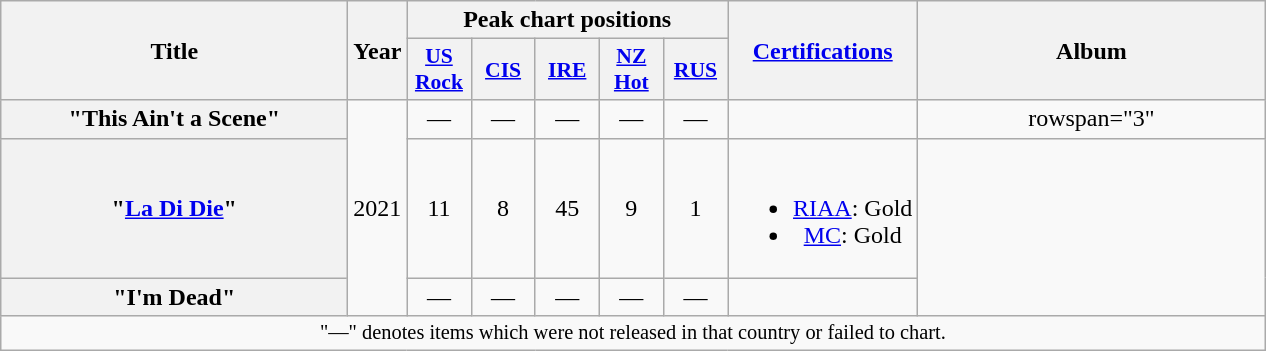<table class="wikitable plainrowheaders" style="text-align:center;">
<tr>
<th scope="col" rowspan="2" style="width:14em;">Title</th>
<th scope="col" rowspan="2" style="width:1em;">Year</th>
<th scope="col" colspan="5">Peak chart positions</th>
<th scope="col" rowspan="2"><a href='#'>Certifications</a></th>
<th scope="col" rowspan="2" style="width:14em;">Album</th>
</tr>
<tr>
<th scope="col" style="width:2.5em;font-size:90%;"><a href='#'>US<br>Rock</a><br></th>
<th scope="col" style="width:2.5em;font-size:90%;"><a href='#'>CIS</a><br></th>
<th scope="col" style="width:2.5em;font-size:90%;"><a href='#'>IRE</a><br></th>
<th scope="col" style="width:2.5em;font-size:90%;"><a href='#'>NZ<br>Hot</a><br></th>
<th scope="col" style="width:2.5em;font-size:90%;"><a href='#'>RUS</a><br></th>
</tr>
<tr>
<th scope="row">"This Ain't a Scene"<br></th>
<td rowspan="3">2021</td>
<td>—</td>
<td>—</td>
<td>—</td>
<td>—</td>
<td>—</td>
<td></td>
<td>rowspan="3" </td>
</tr>
<tr>
<th scope="row">"<a href='#'>La Di Die</a>"<br></th>
<td>11</td>
<td>8</td>
<td>45</td>
<td>9</td>
<td>1</td>
<td><br><ul><li><a href='#'>RIAA</a>: Gold</li><li><a href='#'>MC</a>: Gold</li></ul></td>
</tr>
<tr>
<th scope="row">"I'm Dead"<br></th>
<td>—</td>
<td>—</td>
<td>—</td>
<td>—</td>
<td>—</td>
<td></td>
</tr>
<tr>
<td colspan="9" style="font-size:85%;">"—" denotes items which were not released in that country or failed to chart.</td>
</tr>
</table>
